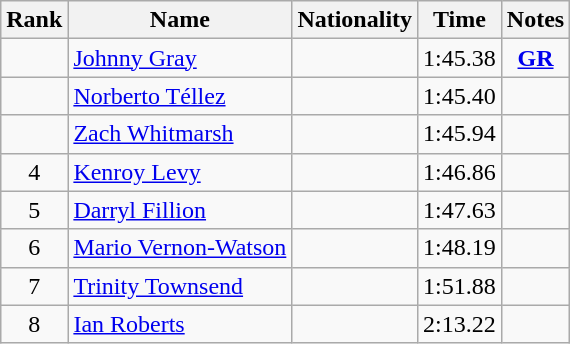<table class="wikitable sortable" style="text-align:center">
<tr>
<th>Rank</th>
<th>Name</th>
<th>Nationality</th>
<th>Time</th>
<th>Notes</th>
</tr>
<tr>
<td></td>
<td align=left><a href='#'>Johnny Gray</a></td>
<td align=left></td>
<td>1:45.38</td>
<td><strong><a href='#'>GR</a></strong></td>
</tr>
<tr>
<td></td>
<td align=left><a href='#'>Norberto Téllez</a></td>
<td align=left></td>
<td>1:45.40</td>
<td></td>
</tr>
<tr>
<td></td>
<td align=left><a href='#'>Zach Whitmarsh</a></td>
<td align=left></td>
<td>1:45.94</td>
<td></td>
</tr>
<tr>
<td>4</td>
<td align=left><a href='#'>Kenroy Levy</a></td>
<td align=left></td>
<td>1:46.86</td>
<td></td>
</tr>
<tr>
<td>5</td>
<td align=left><a href='#'>Darryl Fillion</a></td>
<td align=left></td>
<td>1:47.63</td>
<td></td>
</tr>
<tr>
<td>6</td>
<td align=left><a href='#'>Mario Vernon-Watson</a></td>
<td align=left></td>
<td>1:48.19</td>
<td></td>
</tr>
<tr>
<td>7</td>
<td align=left><a href='#'>Trinity Townsend</a></td>
<td align=left></td>
<td>1:51.88</td>
<td></td>
</tr>
<tr>
<td>8</td>
<td align=left><a href='#'>Ian Roberts</a></td>
<td align=left></td>
<td>2:13.22</td>
<td></td>
</tr>
</table>
